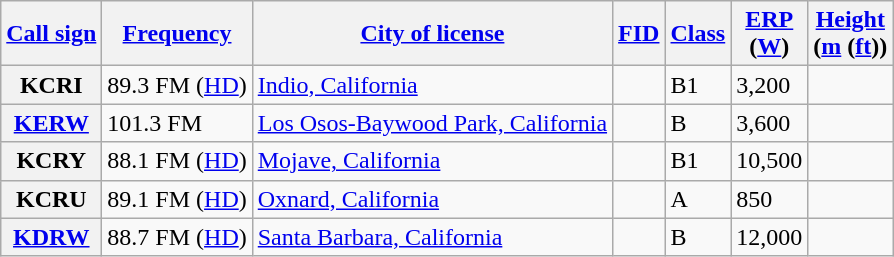<table class="wikitable sortable">
<tr>
<th scope="col"><a href='#'>Call sign</a></th>
<th scope="col" data-sort-type="number"><a href='#'>Frequency</a></th>
<th scope="col"><a href='#'>City of license</a></th>
<th scope="col" data-sort-type="number"><a href='#'>FID</a></th>
<th scope="col"><a href='#'>Class</a></th>
<th scope="col" data-sort-type="number"><a href='#'>ERP</a><br>(<a href='#'>W</a>)</th>
<th scope="col" data-sort-type="number"><a href='#'>Height</a><br>(<a href='#'>m</a> (<a href='#'>ft</a>))</th>
</tr>
<tr>
<th scope="row">KCRI</th>
<td>89.3 FM (<a href='#'>HD</a>)</td>
<td><a href='#'>Indio, California</a></td>
<td></td>
<td>B1</td>
<td>3,200</td>
<td></td>
</tr>
<tr>
<th scope="row"><a href='#'>KERW</a></th>
<td>101.3 FM</td>
<td><a href='#'>Los Osos-Baywood Park, California</a></td>
<td></td>
<td>B</td>
<td>3,600</td>
<td></td>
</tr>
<tr>
<th scope="row">KCRY</th>
<td>88.1 FM (<a href='#'>HD</a>)</td>
<td><a href='#'>Mojave, California</a></td>
<td></td>
<td>B1</td>
<td>10,500</td>
<td></td>
</tr>
<tr>
<th scope="row">KCRU</th>
<td>89.1 FM (<a href='#'>HD</a>)</td>
<td><a href='#'>Oxnard, California</a></td>
<td></td>
<td>A</td>
<td>850</td>
<td></td>
</tr>
<tr>
<th scope="row"><a href='#'>KDRW</a></th>
<td>88.7 FM (<a href='#'>HD</a>)</td>
<td><a href='#'>Santa Barbara, California</a></td>
<td></td>
<td>B</td>
<td>12,000</td>
<td></td>
</tr>
</table>
